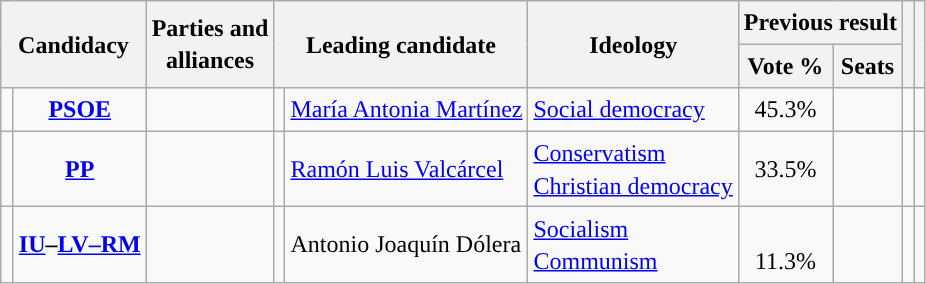<table class="wikitable" style="line-height:1.35em; text-align:left;">
<tr>
<th colspan="2" rowspan="2">Candidacy</th>
<th rowspan="2">Parties and<br>alliances</th>
<th colspan="2" rowspan="2">Leading candidate</th>
<th rowspan="2">Ideology</th>
<th colspan="2">Previous result</th>
<th rowspan="2"></th>
<th rowspan="2"></th>
</tr>
<tr>
<th>Vote %</th>
<th>Seats</th>
</tr>
<tr>
<td width="1" style="color:inherit;background:"></td>
<td align="center"><strong><a href='#'>PSOE</a></strong></td>
<td></td>
<td></td>
<td><a href='#'>María Antonia Martínez</a></td>
<td><a href='#'>Social democracy</a></td>
<td align="center">45.3%</td>
<td></td>
<td></td>
<td></td>
</tr>
<tr>
<td style="color:inherit;background:"></td>
<td align="center"><strong><a href='#'>PP</a></strong></td>
<td></td>
<td></td>
<td><a href='#'>Ramón Luis Valcárcel</a></td>
<td><a href='#'>Conservatism</a><br><a href='#'>Christian democracy</a></td>
<td align="center">33.5%</td>
<td></td>
<td></td>
<td></td>
</tr>
<tr>
<td style="color:inherit;background:"></td>
<td align="center"><strong><a href='#'>IU</a>–<a href='#'>LV–RM</a></strong></td>
<td></td>
<td></td>
<td>Antonio Joaquín Dólera</td>
<td><a href='#'>Socialism</a><br><a href='#'>Communism</a></td>
<td align="center"><br>11.3%<br></td>
<td></td>
<td></td>
<td></td>
</tr>
</table>
